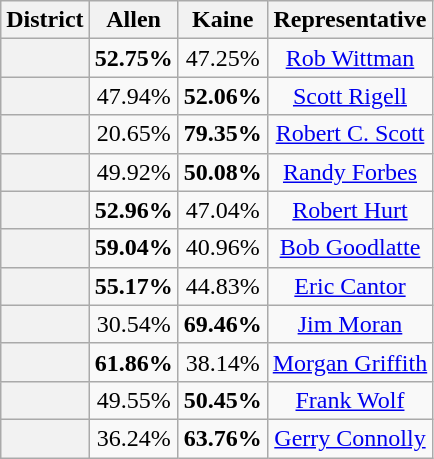<table class=wikitable>
<tr>
<th>District</th>
<th>Allen</th>
<th>Kaine</th>
<th>Representative</th>
</tr>
<tr align=center>
<th></th>
<td><strong>52.75%</strong></td>
<td>47.25%</td>
<td><a href='#'>Rob Wittman</a></td>
</tr>
<tr align=center>
<th></th>
<td>47.94%</td>
<td><strong>52.06%</strong></td>
<td><a href='#'>Scott Rigell</a></td>
</tr>
<tr align=center>
<th></th>
<td>20.65%</td>
<td><strong>79.35%</strong></td>
<td><a href='#'>Robert C. Scott</a></td>
</tr>
<tr align=center>
<th></th>
<td>49.92%</td>
<td><strong>50.08%</strong></td>
<td><a href='#'>Randy Forbes</a></td>
</tr>
<tr align=center>
<th></th>
<td><strong>52.96%</strong></td>
<td>47.04%</td>
<td><a href='#'>Robert Hurt</a></td>
</tr>
<tr align=center>
<th></th>
<td><strong>59.04%</strong></td>
<td>40.96%</td>
<td><a href='#'>Bob Goodlatte</a></td>
</tr>
<tr align=center>
<th></th>
<td><strong>55.17%</strong></td>
<td>44.83%</td>
<td><a href='#'>Eric Cantor</a></td>
</tr>
<tr align=center>
<th></th>
<td>30.54%</td>
<td><strong>69.46%</strong></td>
<td><a href='#'>Jim Moran</a></td>
</tr>
<tr align=center>
<th></th>
<td><strong>61.86%</strong></td>
<td>38.14%</td>
<td><a href='#'>Morgan Griffith</a></td>
</tr>
<tr align=center>
<th></th>
<td>49.55%</td>
<td><strong>50.45%</strong></td>
<td><a href='#'>Frank Wolf</a></td>
</tr>
<tr align=center>
<th></th>
<td>36.24%</td>
<td><strong>63.76%</strong></td>
<td><a href='#'>Gerry Connolly</a></td>
</tr>
</table>
